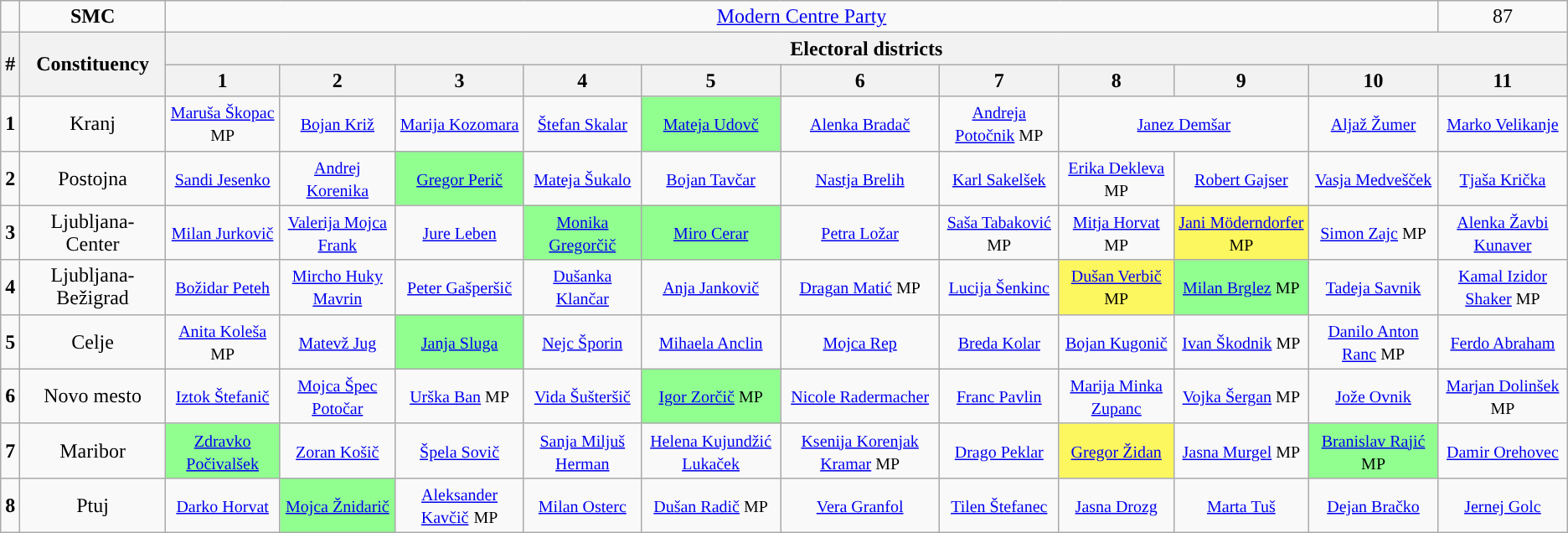<table class="wikitable" style="text-align: center;">
<tr>
<td style="background:"></td>
<td><strong>SMC</strong></td>
<td colspan="10"><a href='#'>Modern Centre Party</a><br></td>
<td>87<br></td>
</tr>
<tr>
<th rowspan="2">#</th>
<th rowspan="2">Constituency</th>
<th colspan="11">Electoral districts</th>
</tr>
<tr>
<th>1</th>
<th>2</th>
<th>3</th>
<th>4</th>
<th>5</th>
<th>6</th>
<th>7</th>
<th>8</th>
<th>9</th>
<th>10</th>
<th>11</th>
</tr>
<tr>
<td style="text-align:center;"><strong>1</strong></td>
<td>Kranj</td>
<td><small><a href='#'>Maruša Škopac</a> MP</small></td>
<td><a href='#'><small>Bojan Križ</small></a></td>
<td><a href='#'><small>Marija Kozomara</small></a></td>
<td><a href='#'><small>Štefan Skalar</small></a></td>
<td style="background:#90FF90;"><a href='#'><small>Mateja Udovč</small></a></td>
<td><a href='#'><small>Alenka Bradač</small></a></td>
<td><small><a href='#'>Andreja Potočnik</a> MP</small></td>
<td colspan="2"><a href='#'><small>Janez Demšar</small></a></td>
<td><a href='#'><small>Aljaž Žumer</small></a></td>
<td><a href='#'><small>Marko Velikanje</small></a></td>
</tr>
<tr>
<td style="text-align:center;"><strong>2</strong></td>
<td>Postojna</td>
<td><a href='#'><small>Sandi Jesenko</small></a></td>
<td><a href='#'><small>Andrej Korenika</small></a></td>
<td style="background:#90FF90;"><a href='#'><small>Gregor Perič</small></a></td>
<td><a href='#'><small>Mateja Šukalo</small></a></td>
<td><a href='#'><small>Bojan Tavčar</small></a></td>
<td><a href='#'><small>Nastja Brelih</small></a></td>
<td><a href='#'><small>Karl Sakelšek</small></a></td>
<td><small><a href='#'>Erika Dekleva</a> MP</small></td>
<td><a href='#'><small>Robert Gajser</small></a></td>
<td><a href='#'><small>Vasja Medvešček</small></a></td>
<td><a href='#'><small>Tjaša Krička</small></a></td>
</tr>
<tr>
<td style="text-align:center;"><strong>3</strong></td>
<td>Ljubljana-Center</td>
<td><a href='#'><small>Milan Jurkovič</small></a></td>
<td><a href='#'><small>Valerija Mojca Frank</small></a></td>
<td><a href='#'><small>Jure Leben</small></a></td>
<td style="background:#90FF90;"><a href='#'><small>Monika Gregorčič</small></a></td>
<td style="background:#90FF90;"><a href='#'><small>Miro Cerar</small></a></td>
<td><a href='#'><small>Petra Ložar</small></a></td>
<td><small><a href='#'>Saša Tabaković</a> MP</small></td>
<td><small><a href='#'>Mitja Horvat</a> MP</small></td>
<td style="background:#FCF75E;"><small><a href='#'>Jani Möderndorfer</a> MP</small></td>
<td><small><a href='#'>Simon Zajc</a> MP</small></td>
<td><a href='#'><small>Alenka Žavbi Kunaver</small></a></td>
</tr>
<tr>
<td style="text-align:center;"><strong>4</strong></td>
<td>Ljubljana-Bežigrad</td>
<td><a href='#'><small>Božidar Peteh</small></a></td>
<td><a href='#'><small>Mircho Huky Mavrin</small></a></td>
<td><a href='#'><small>Peter Gašperšič</small></a></td>
<td><a href='#'><small>Dušanka Klančar</small></a></td>
<td><a href='#'><small>Anja Jankovič</small></a></td>
<td><small><a href='#'>Dragan Matić</a> MP</small></td>
<td><a href='#'><small>Lucija Šenkinc</small></a></td>
<td style="background:#FCF75E;"><small><a href='#'>Dušan Verbič</a> MP</small></td>
<td style="background:#90FF90;"><small><a href='#'>Milan Brglez</a> MP</small></td>
<td><a href='#'><small>Tadeja Savnik</small></a></td>
<td><small><a href='#'>Kamal Izidor Shaker</a> MP</small></td>
</tr>
<tr>
<td style="text-align:center;"><strong>5</strong></td>
<td>Celje</td>
<td><small><a href='#'>Anita Koleša</a> MP</small></td>
<td><a href='#'><small>Matevž Jug</small></a></td>
<td style="background:#90FF90;"><a href='#'><small>Janja Sluga</small></a></td>
<td><a href='#'><small>Nejc Šporin</small></a></td>
<td><a href='#'><small>Mihaela Anclin</small></a></td>
<td><a href='#'><small>Mojca Rep</small></a></td>
<td><a href='#'><small>Breda Kolar</small></a></td>
<td><a href='#'><small>Bojan Kugonič</small></a></td>
<td><small><a href='#'>Ivan Škodnik</a> MP</small></td>
<td><small><a href='#'>Danilo Anton Ranc</a> MP</small></td>
<td><a href='#'><small>Ferdo Abraham</small></a></td>
</tr>
<tr>
<td style="text-align:center;"><strong>6</strong></td>
<td>Novo mesto</td>
<td><a href='#'><small>Iztok Štefanič</small></a></td>
<td><a href='#'><small>Mojca Špec Potočar</small></a></td>
<td><small><a href='#'>Urška Ban</a> MP</small></td>
<td><a href='#'><small>Vida Šušteršič</small></a></td>
<td style="background:#90FF90;"><small><a href='#'>Igor Zorčič</a> MP</small></td>
<td><a href='#'><small>Nicole Radermacher</small></a></td>
<td><a href='#'><small>Franc Pavlin</small></a></td>
<td><a href='#'><small>Marija Minka Zupanc</small></a></td>
<td><small><a href='#'>Vojka Šergan</a> MP</small></td>
<td><a href='#'><small>Jože Ovnik</small></a></td>
<td><small><a href='#'>Marjan Dolinšek</a> MP</small></td>
</tr>
<tr>
<td style="text-align:center;"><strong>7</strong></td>
<td>Maribor</td>
<td style="background:#90FF90;"><a href='#'><small>Zdravko Počivalšek</small></a></td>
<td><a href='#'><small>Zoran Košič</small></a></td>
<td><a href='#'><small>Špela Sovič</small></a></td>
<td><a href='#'><small>Sanja Miljuš Herman</small></a></td>
<td><a href='#'><small>Helena Kujundžić Lukaček</small></a></td>
<td><small><a href='#'>Ksenija Korenjak Kramar</a> MP</small></td>
<td><a href='#'><small>Drago Peklar</small></a></td>
<td style="background:#FCF75E;"><a href='#'><small>Gregor Židan</small></a></td>
<td><small><a href='#'>Jasna Murgel</a> MP</small></td>
<td style="background:#90FF90;"><small><a href='#'>Branislav Rajić</a> MP</small></td>
<td><a href='#'><small>Damir Orehovec</small></a></td>
</tr>
<tr>
<td style="text-align:center;"><strong>8</strong></td>
<td>Ptuj</td>
<td><a href='#'><small>Darko Horvat</small></a></td>
<td style="background:#90FF90;"><a href='#'><small>Mojca Žnidarič</small></a></td>
<td><a href='#'><small>Aleksander Kavčič</small></a> <small>MP</small></td>
<td><a href='#'><small>Milan Osterc</small></a></td>
<td><small><a href='#'>Dušan Radič</a> MP</small></td>
<td><a href='#'><small>Vera Granfol</small></a></td>
<td><a href='#'><small>Tilen Štefanec</small></a></td>
<td><a href='#'><small>Jasna Drozg</small></a></td>
<td><a href='#'><small>Marta Tuš</small></a></td>
<td><a href='#'><small>Dejan Bračko</small></a></td>
<td><a href='#'><small>Jernej Golc</small></a></td>
</tr>
</table>
